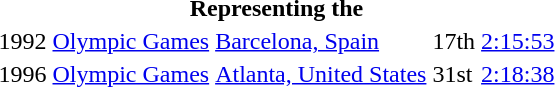<table>
<tr>
<th colspan="5">Representing the </th>
</tr>
<tr>
<td>1992</td>
<td><a href='#'>Olympic Games</a></td>
<td><a href='#'>Barcelona, Spain</a></td>
<td>17th</td>
<td><a href='#'>2:15:53</a></td>
</tr>
<tr>
<td>1996</td>
<td><a href='#'>Olympic Games</a></td>
<td><a href='#'>Atlanta, United States</a></td>
<td>31st</td>
<td><a href='#'>2:18:38</a></td>
</tr>
</table>
